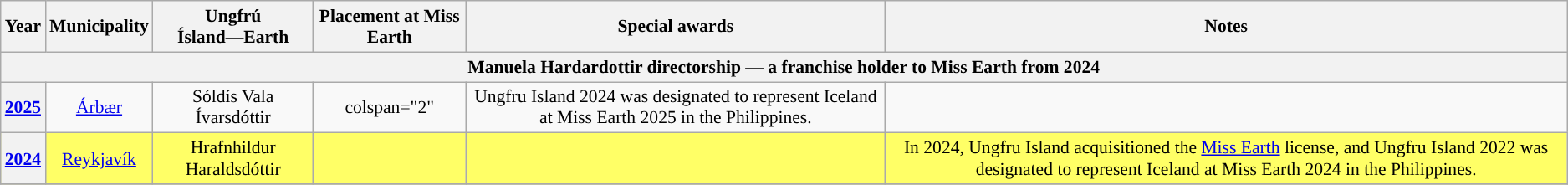<table class="wikitable " style="font-size: 90%; text-align:center;">
<tr>
<th>Year</th>
<th>Municipality</th>
<th>Ungfrú Ísland―Earth</th>
<th>Placement at Miss Earth</th>
<th>Special awards</th>
<th>Notes</th>
</tr>
<tr>
<th colspan="6">Manuela Hardardottir directorship — a franchise holder to Miss Earth from 2024</th>
</tr>
<tr>
<th><a href='#'>2025</a></th>
<td><a href='#'>Árbær</a></td>
<td>Sóldís Vala Ívarsdóttir</td>
<td>colspan="2" </td>
<td>Ungfru Island 2024 was designated to represent Iceland at Miss Earth 2025 in the Philippines.</td>
</tr>
<tr style="background-color:#FFFF66;">
<th><a href='#'>2024</a></th>
<td><a href='#'>Reykjavík</a></td>
<td>Hrafnhildur Haraldsdóttir</td>
<td></td>
<td></td>
<td>In 2024, Ungfru Island acquisitioned the <a href='#'>Miss Earth</a> license, and Ungfru Island 2022 was designated to represent Iceland at Miss Earth 2024 in the Philippines.</td>
</tr>
<tr>
</tr>
</table>
